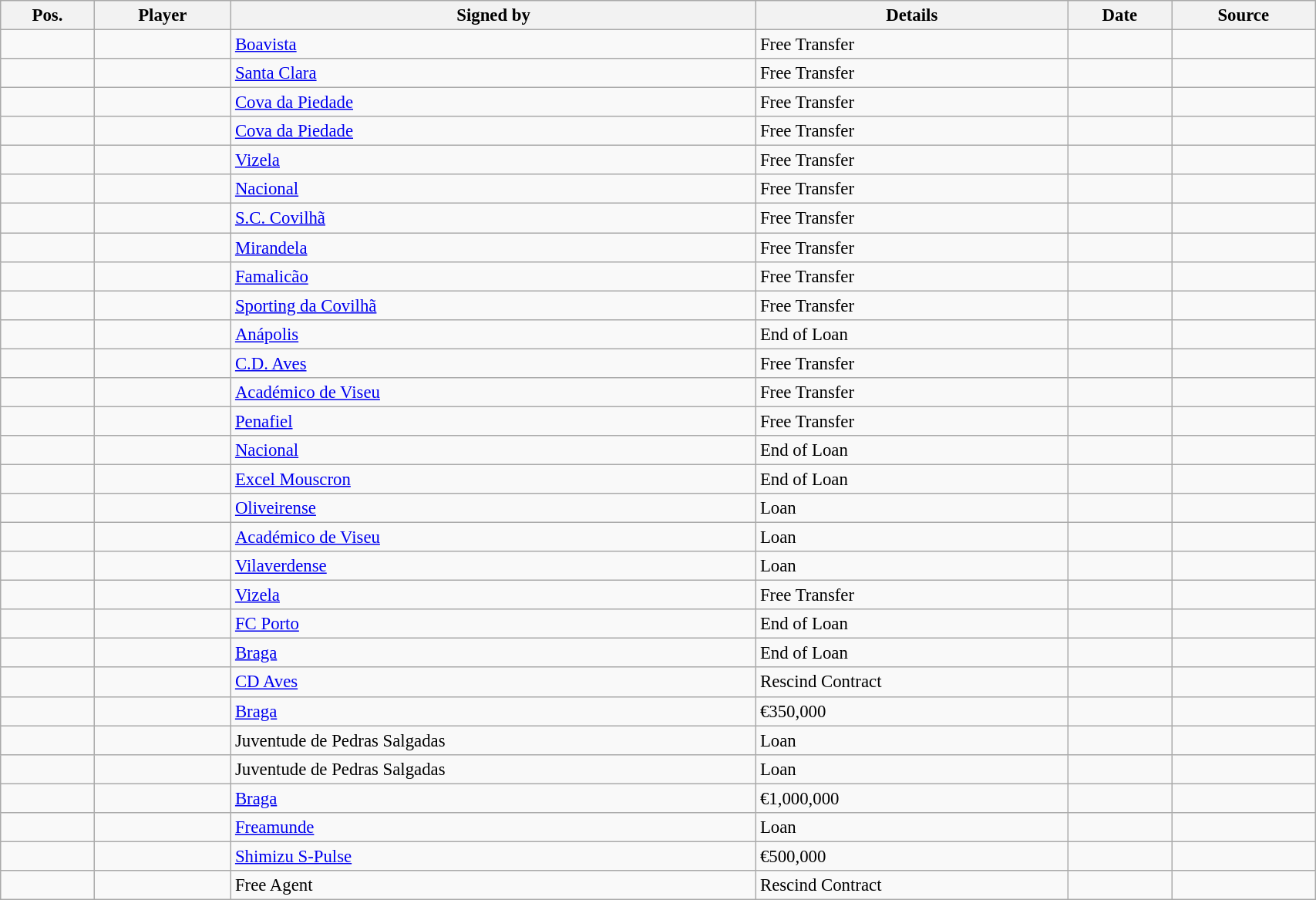<table class="wikitable sortable" style="width:90%; text-align:center; font-size:95%; text-align:left;">
<tr>
<th><strong>Pos.</strong></th>
<th><strong>Player</strong></th>
<th><strong>Signed by</strong></th>
<th><strong>Details</strong></th>
<th><strong>Date</strong></th>
<th><strong>Source</strong></th>
</tr>
<tr>
<td></td>
<td></td>
<td> <a href='#'>Boavista</a></td>
<td>Free Transfer</td>
<td></td>
<td></td>
</tr>
<tr>
<td></td>
<td></td>
<td> <a href='#'>Santa Clara</a></td>
<td>Free Transfer</td>
<td></td>
<td></td>
</tr>
<tr>
<td></td>
<td></td>
<td> <a href='#'>Cova da Piedade</a></td>
<td>Free Transfer</td>
<td></td>
<td></td>
</tr>
<tr>
<td></td>
<td></td>
<td> <a href='#'>Cova da Piedade</a></td>
<td>Free Transfer</td>
<td></td>
<td></td>
</tr>
<tr>
<td></td>
<td></td>
<td> <a href='#'>Vizela</a></td>
<td>Free Transfer</td>
<td></td>
<td></td>
</tr>
<tr>
<td></td>
<td></td>
<td> <a href='#'>Nacional</a></td>
<td>Free Transfer</td>
<td></td>
<td></td>
</tr>
<tr>
<td></td>
<td></td>
<td>  <a href='#'>S.C. Covilhã</a></td>
<td>Free Transfer</td>
<td></td>
<td></td>
</tr>
<tr>
<td></td>
<td></td>
<td> <a href='#'>Mirandela</a></td>
<td>Free Transfer</td>
<td></td>
<td></td>
</tr>
<tr>
<td></td>
<td></td>
<td> <a href='#'>Famalicão</a></td>
<td>Free Transfer</td>
<td></td>
<td></td>
</tr>
<tr>
<td></td>
<td></td>
<td> <a href='#'>Sporting da Covilhã</a></td>
<td>Free Transfer</td>
<td></td>
<td></td>
</tr>
<tr>
<td></td>
<td></td>
<td> <a href='#'>Anápolis</a></td>
<td>End of Loan</td>
<td></td>
<td></td>
</tr>
<tr>
<td></td>
<td></td>
<td> <a href='#'>C.D. Aves</a></td>
<td>Free Transfer</td>
<td></td>
<td></td>
</tr>
<tr>
<td></td>
<td></td>
<td> <a href='#'>Académico de Viseu</a></td>
<td>Free Transfer</td>
<td></td>
<td></td>
</tr>
<tr>
<td></td>
<td></td>
<td> <a href='#'>Penafiel</a></td>
<td>Free Transfer</td>
<td></td>
<td></td>
</tr>
<tr>
<td></td>
<td></td>
<td> <a href='#'>Nacional</a></td>
<td>End of Loan</td>
<td></td>
<td></td>
</tr>
<tr>
<td></td>
<td></td>
<td> <a href='#'>Excel Mouscron</a></td>
<td>End of Loan</td>
<td></td>
<td></td>
</tr>
<tr>
<td></td>
<td></td>
<td> <a href='#'>Oliveirense</a></td>
<td>Loan</td>
<td></td>
<td></td>
</tr>
<tr>
<td></td>
<td></td>
<td> <a href='#'>Académico de Viseu</a></td>
<td>Loan</td>
<td></td>
<td></td>
</tr>
<tr>
<td></td>
<td></td>
<td> <a href='#'>Vilaverdense</a></td>
<td>Loan</td>
<td></td>
<td></td>
</tr>
<tr>
<td></td>
<td></td>
<td> <a href='#'>Vizela</a></td>
<td>Free Transfer</td>
<td></td>
<td></td>
</tr>
<tr>
<td></td>
<td></td>
<td> <a href='#'>FC Porto</a></td>
<td>End of Loan</td>
<td></td>
<td></td>
</tr>
<tr>
<td></td>
<td></td>
<td> <a href='#'>Braga</a></td>
<td>End of Loan</td>
<td></td>
<td></td>
</tr>
<tr>
<td></td>
<td></td>
<td> <a href='#'>CD Aves</a></td>
<td>Rescind Contract</td>
<td></td>
<td></td>
</tr>
<tr>
<td></td>
<td></td>
<td> <a href='#'>Braga</a></td>
<td>€350,000</td>
<td></td>
<td></td>
</tr>
<tr>
<td></td>
<td></td>
<td> Juventude de Pedras Salgadas</td>
<td>Loan</td>
<td></td>
<td></td>
</tr>
<tr>
<td></td>
<td></td>
<td> Juventude de Pedras Salgadas</td>
<td>Loan</td>
<td></td>
<td></td>
</tr>
<tr>
<td></td>
<td></td>
<td> <a href='#'>Braga</a></td>
<td>€1,000,000</td>
<td></td>
<td></td>
</tr>
<tr>
<td></td>
<td></td>
<td> <a href='#'>Freamunde</a></td>
<td>Loan</td>
<td></td>
<td></td>
</tr>
<tr>
<td></td>
<td></td>
<td> <a href='#'>Shimizu S-Pulse</a></td>
<td>€500,000</td>
<td></td>
<td></td>
</tr>
<tr>
<td></td>
<td></td>
<td>Free Agent</td>
<td>Rescind Contract</td>
<td></td>
<td></td>
</tr>
</table>
